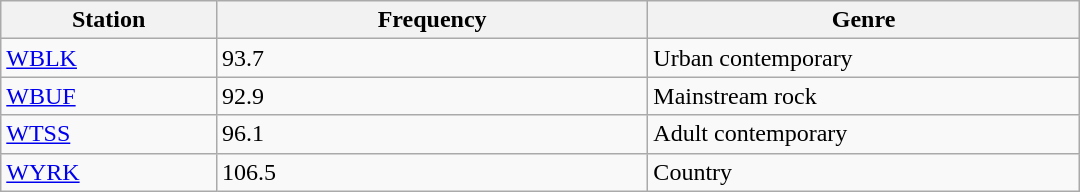<table class="wikitable" style="width:45em;">
<tr>
<th style="width:20%">Station</th>
<th style="width:40%">Frequency</th>
<th style="width:40%">Genre</th>
</tr>
<tr>
<td><a href='#'>WBLK</a></td>
<td>93.7</td>
<td>Urban contemporary</td>
</tr>
<tr>
<td><a href='#'>WBUF</a></td>
<td>92.9</td>
<td>Mainstream rock</td>
</tr>
<tr>
<td><a href='#'>WTSS</a></td>
<td>96.1</td>
<td>Adult contemporary</td>
</tr>
<tr>
<td><a href='#'>WYRK</a></td>
<td>106.5</td>
<td>Country</td>
</tr>
</table>
